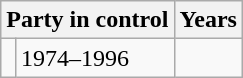<table class="wikitable">
<tr>
<th colspan="2">Party in control</th>
<th>Years</th>
</tr>
<tr>
<td></td>
<td>1974–1996</td>
</tr>
</table>
